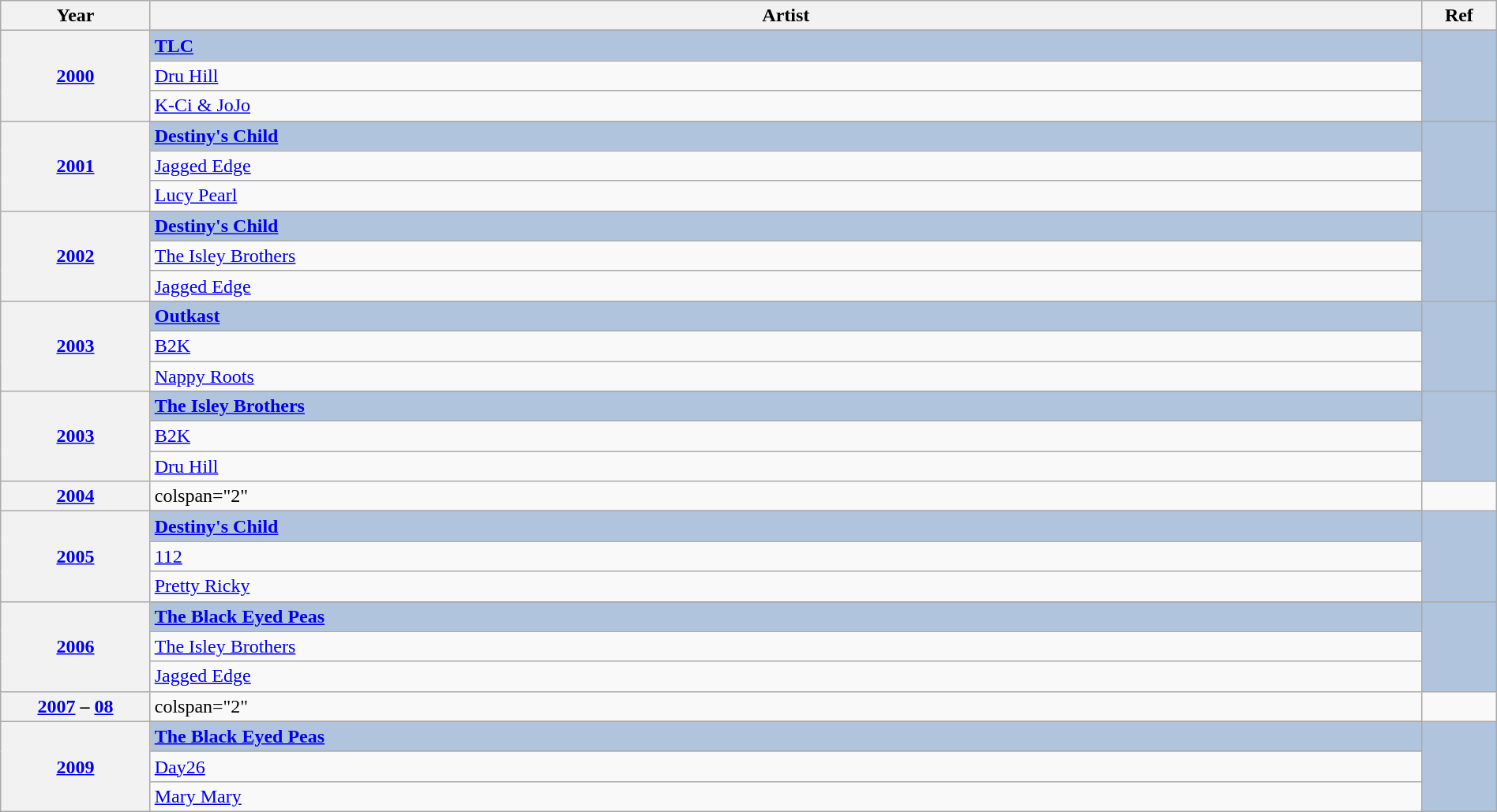<table class="wikitable" width="100%">
<tr>
<th width="10%">Year</th>
<th width="85%">Artist</th>
<th width="5%">Ref</th>
</tr>
<tr>
<th rowspan="4" align="center"><a href='#'>2000<br></a></th>
</tr>
<tr style="background:#B0C4DE">
<td><strong><a href='#'>TLC</a></strong></td>
<td rowspan="4" align="center"></td>
</tr>
<tr>
<td><a href='#'>Dru Hill</a></td>
</tr>
<tr>
<td><a href='#'>K-Ci & JoJo</a></td>
</tr>
<tr>
<th rowspan="4" align="center"><a href='#'>2001<br></a></th>
</tr>
<tr style="background:#B0C4DE">
<td><strong><a href='#'>Destiny's Child</a></strong></td>
<td rowspan="4" align="center"></td>
</tr>
<tr>
<td><a href='#'>Jagged Edge</a></td>
</tr>
<tr>
<td><a href='#'>Lucy Pearl</a></td>
</tr>
<tr>
<th rowspan="4" align="center"><a href='#'>2002<br></a></th>
</tr>
<tr style="background:#B0C4DE">
<td><strong><a href='#'>Destiny's Child</a></strong></td>
<td rowspan="4" align="center"></td>
</tr>
<tr>
<td><a href='#'>The Isley Brothers</a></td>
</tr>
<tr>
<td><a href='#'>Jagged Edge</a></td>
</tr>
<tr>
<th rowspan="4" align="center"><a href='#'>2003<br></a></th>
</tr>
<tr style="background:#B0C4DE">
<td><strong><a href='#'>Outkast</a></strong></td>
<td rowspan="4" align="center"></td>
</tr>
<tr>
<td><a href='#'>B2K</a></td>
</tr>
<tr>
<td><a href='#'>Nappy Roots</a></td>
</tr>
<tr>
<th rowspan="4" align="center"><a href='#'>2003<br></a></th>
</tr>
<tr style="background:#B0C4DE">
<td><strong><a href='#'>The Isley Brothers</a></strong></td>
<td rowspan="3" align="center"></td>
</tr>
<tr>
<td><a href='#'>B2K</a></td>
</tr>
<tr>
<td><a href='#'>Dru Hill</a></td>
</tr>
<tr>
<th align="center"><a href='#'>2004</a></th>
<td>colspan="2" </td>
</tr>
<tr>
<th rowspan="4" align="center"><a href='#'>2005<br></a></th>
</tr>
<tr style="background:#B0C4DE">
<td><strong><a href='#'>Destiny's Child</a></strong></td>
<td rowspan="4" align="center"></td>
</tr>
<tr>
<td><a href='#'>112</a></td>
</tr>
<tr>
<td><a href='#'>Pretty Ricky</a></td>
</tr>
<tr>
<th rowspan="4" align="center"><a href='#'>2006<br></a></th>
</tr>
<tr style="background:#B0C4DE">
<td><strong><a href='#'>The Black Eyed Peas</a></strong></td>
<td rowspan="3" align="center"></td>
</tr>
<tr>
<td><a href='#'>The Isley Brothers</a></td>
</tr>
<tr>
<td><a href='#'>Jagged Edge</a></td>
</tr>
<tr>
<th align="center"><a href='#'>2007</a> – <a href='#'>08</a></th>
<td>colspan="2" </td>
</tr>
<tr>
<th rowspan="4" align="center"><a href='#'>2009<br></a></th>
</tr>
<tr style="background:#B0C4DE">
<td><strong><a href='#'>The Black Eyed Peas</a></strong></td>
<td rowspan="4" align="center"></td>
</tr>
<tr>
<td><a href='#'>Day26</a></td>
</tr>
<tr>
<td><a href='#'>Mary Mary</a></td>
</tr>
</table>
